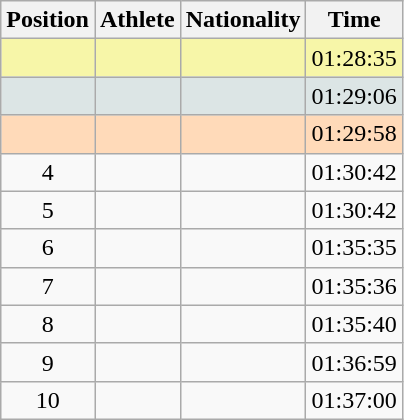<table class="wikitable sortable">
<tr>
<th scope="col">Position</th>
<th scope="col">Athlete</th>
<th scope="col">Nationality</th>
<th scope="col">Time</th>
</tr>
<tr bgcolor="#F7F6A8">
<td align=center></td>
<td></td>
<td></td>
<td>01:28:35</td>
</tr>
<tr bgcolor="#DCE5E5">
<td align=center></td>
<td></td>
<td></td>
<td>01:29:06</td>
</tr>
<tr bgcolor="#FFDAB9">
<td align=center></td>
<td></td>
<td></td>
<td>01:29:58</td>
</tr>
<tr>
<td align=center>4</td>
<td></td>
<td></td>
<td>01:30:42</td>
</tr>
<tr>
<td align=center>5</td>
<td></td>
<td></td>
<td>01:30:42</td>
</tr>
<tr>
<td align=center>6</td>
<td></td>
<td></td>
<td>01:35:35</td>
</tr>
<tr>
<td align=center>7</td>
<td></td>
<td></td>
<td>01:35:36</td>
</tr>
<tr>
<td align=center>8</td>
<td></td>
<td></td>
<td>01:35:40</td>
</tr>
<tr>
<td align=center>9</td>
<td></td>
<td></td>
<td>01:36:59</td>
</tr>
<tr>
<td align=center>10</td>
<td></td>
<td></td>
<td>01:37:00</td>
</tr>
</table>
